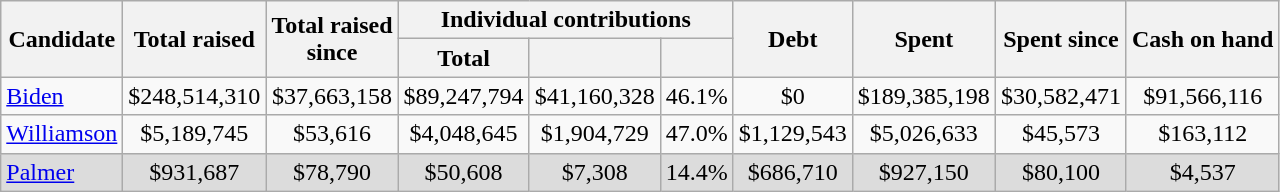<table class="wikitable sortable" style="text-align:center;">
<tr>
<th scope="col" rowspan=2>Candidate</th>
<th scope="col" data-sort-type=currency rowspan=2>Total raised</th>
<th scope="col" data-sort-type=currency rowspan=2>Total raised<br>since </th>
<th scope="col" colspan=3>Individual contributions</th>
<th scope="col" data-sort-type=currency rowspan=2>Debt</th>
<th scope="col" data-sort-type=currency rowspan=2>Spent</th>
<th scope="col" data-sort-type=currency rowspan=2>Spent since<br></th>
<th scope="col" data-sort-type=currency rowspan=2>Cash on hand</th>
</tr>
<tr>
<th scope="col" data-sort-type=currency>Total</th>
<th scope="col" data-sort-type=currency></th>
<th scope="col" data-sort-type=number></th>
</tr>
<tr>
<td style="text-align: left;"><a href='#'>Biden</a></td>
<td>$248,514,310</td>
<td>$37,663,158</td>
<td>$89,247,794</td>
<td>$41,160,328</td>
<td>46.1%</td>
<td>$0</td>
<td>$189,385,198</td>
<td>$30,582,471</td>
<td>$91,566,116</td>
</tr>
<tr>
<td style="text-align: left;"><a href='#'>Williamson</a></td>
<td>$5,189,745</td>
<td>$53,616</td>
<td>$4,048,645</td>
<td>$1,904,729</td>
<td>47.0%</td>
<td>$1,129,543</td>
<td>$5,026,633</td>
<td>$45,573</td>
<td>$163,112</td>
</tr>
<tr style=background:gainsboro>
<td style="text-align: left;"><a href='#'>Palmer</a></td>
<td>$931,687</td>
<td>$78,790</td>
<td>$50,608</td>
<td>$7,308</td>
<td>14.4%</td>
<td>$686,710</td>
<td>$927,150</td>
<td>$80,100</td>
<td>$4,537</td>
</tr>
</table>
